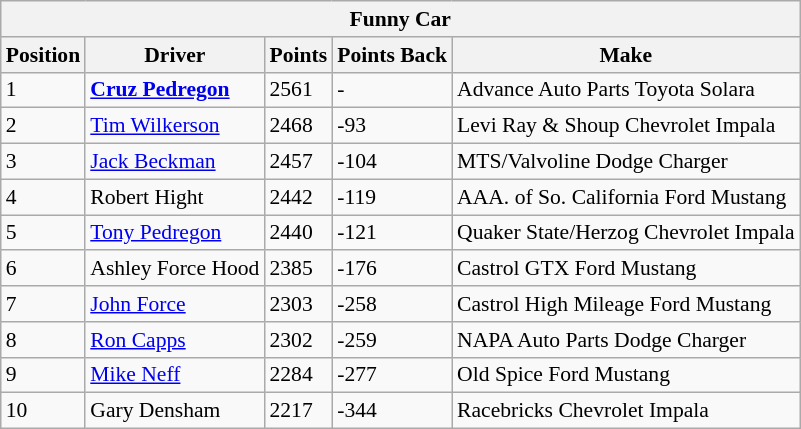<table class="wikitable" style="font-size:90%;">
<tr>
<th colspan="5">Funny Car</th>
</tr>
<tr>
<th>Position</th>
<th>Driver</th>
<th>Points</th>
<th>Points Back</th>
<th>Make</th>
</tr>
<tr>
<td>1</td>
<td><strong><a href='#'>Cruz Pedregon</a></strong></td>
<td>2561</td>
<td>-</td>
<td>Advance Auto Parts Toyota Solara</td>
</tr>
<tr>
<td>2</td>
<td><a href='#'>Tim Wilkerson</a></td>
<td>2468</td>
<td>-93</td>
<td>Levi Ray & Shoup Chevrolet Impala</td>
</tr>
<tr>
<td>3</td>
<td><a href='#'>Jack Beckman</a></td>
<td>2457</td>
<td>-104</td>
<td>MTS/Valvoline Dodge Charger</td>
</tr>
<tr>
<td>4</td>
<td>Robert Hight</td>
<td>2442</td>
<td>-119</td>
<td>AAA. of So. California Ford Mustang</td>
</tr>
<tr>
<td>5</td>
<td><a href='#'>Tony Pedregon</a></td>
<td>2440</td>
<td>-121</td>
<td>Quaker State/Herzog Chevrolet Impala</td>
</tr>
<tr>
<td>6</td>
<td>Ashley Force Hood</td>
<td>2385</td>
<td>-176</td>
<td>Castrol GTX Ford Mustang</td>
</tr>
<tr>
<td>7</td>
<td><a href='#'>John Force</a></td>
<td>2303</td>
<td>-258</td>
<td>Castrol High Mileage Ford Mustang</td>
</tr>
<tr>
<td>8</td>
<td><a href='#'>Ron Capps</a></td>
<td>2302</td>
<td>-259</td>
<td>NAPA Auto Parts Dodge Charger</td>
</tr>
<tr>
<td>9</td>
<td><a href='#'>Mike Neff</a></td>
<td>2284</td>
<td>-277</td>
<td>Old Spice Ford Mustang</td>
</tr>
<tr>
<td>10</td>
<td>Gary Densham</td>
<td>2217</td>
<td>-344</td>
<td>Racebricks Chevrolet Impala</td>
</tr>
</table>
